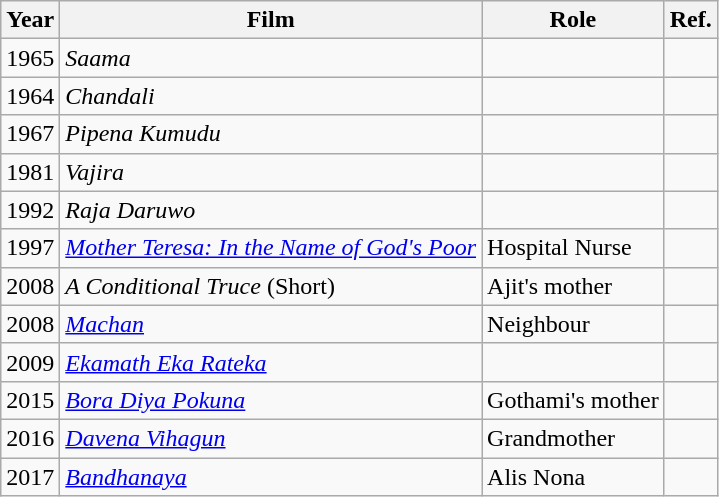<table class="wikitable">
<tr>
<th>Year</th>
<th>Film</th>
<th>Role</th>
<th>Ref.</th>
</tr>
<tr>
<td>1965</td>
<td><em>Saama</em></td>
<td></td>
<td></td>
</tr>
<tr>
<td>1964</td>
<td><em>Chandali</em></td>
<td></td>
<td></td>
</tr>
<tr>
<td>1967</td>
<td><em>Pipena Kumudu</em></td>
<td></td>
<td></td>
</tr>
<tr>
<td>1981</td>
<td><em>Vajira</em></td>
<td></td>
<td></td>
</tr>
<tr>
<td>1992</td>
<td><em>Raja Daruwo</em></td>
<td></td>
<td></td>
</tr>
<tr>
<td>1997</td>
<td><em><a href='#'>Mother Teresa: In the Name of God's Poor</a></em></td>
<td>Hospital Nurse</td>
<td></td>
</tr>
<tr>
<td>2008</td>
<td><em>A Conditional Truce</em> (Short)</td>
<td>Ajit's mother</td>
<td></td>
</tr>
<tr>
<td>2008</td>
<td><em><a href='#'>Machan</a></em></td>
<td>Neighbour</td>
<td></td>
</tr>
<tr>
<td>2009</td>
<td><em><a href='#'>Ekamath Eka Rateka</a></em></td>
<td></td>
<td></td>
</tr>
<tr>
<td>2015</td>
<td><em><a href='#'>Bora Diya Pokuna</a></em></td>
<td>Gothami's mother</td>
<td></td>
</tr>
<tr>
<td>2016</td>
<td><em><a href='#'>Davena Vihagun</a></em></td>
<td>Grandmother</td>
<td></td>
</tr>
<tr>
<td>2017</td>
<td><em><a href='#'>Bandhanaya</a></em></td>
<td>Alis Nona</td>
<td></td>
</tr>
</table>
